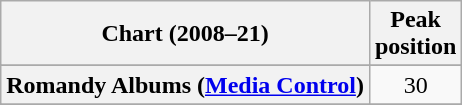<table class="wikitable sortable plainrowheaders" style="text-align:center">
<tr>
<th scope="col">Chart (2008–21)</th>
<th scope="col">Peak<br>position</th>
</tr>
<tr>
</tr>
<tr>
</tr>
<tr>
</tr>
<tr>
</tr>
<tr>
</tr>
<tr>
</tr>
<tr>
</tr>
<tr>
<th scope="row">Romandy Albums (<a href='#'>Media Control</a>)</th>
<td>30</td>
</tr>
<tr>
</tr>
<tr>
</tr>
<tr>
</tr>
<tr>
</tr>
<tr>
</tr>
</table>
